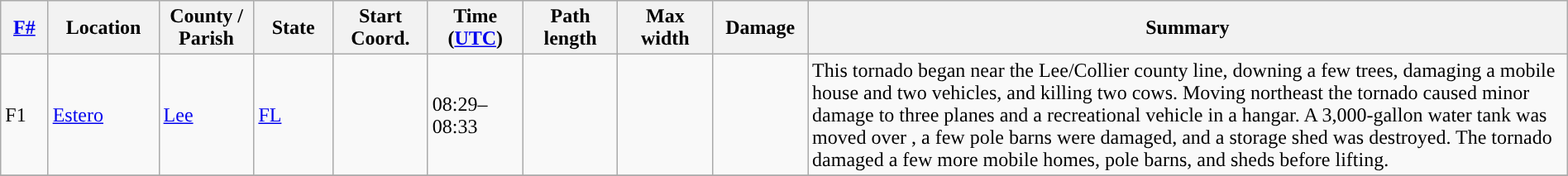<table class="wikitable sortable" style="width:100%;">
<tr>
<th scope="col"  style="width:3%; text-align:center;"><a href='#'>F#</a></th>
<th scope="col"  style="width:7%; text-align:center;" class="unsortable">Location</th>
<th scope="col"  style="width:6%; text-align:center;" class="unsortable">County / Parish</th>
<th scope="col"  style="width:5%; text-align:center;">State</th>
<th scope="col"  style="width:6%; text-align:center;">Start Coord.</th>
<th scope="col"  style="width:6%; text-align:center;">Time (<a href='#'>UTC</a>)</th>
<th scope="col"  style="width:6%; text-align:center;">Path length</th>
<th scope="col"  style="width:6%; text-align:center;">Max width</th>
<th scope="col"  style="width:6%; text-align:center;">Damage</th>
<th scope="col" class="unsortable" style="width:48%; text-align:center;">Summary</th>
</tr>
<tr>
<td>F1</td>
<td><a href='#'>Estero</a></td>
<td><a href='#'>Lee</a></td>
<td><a href='#'>FL</a></td>
<td></td>
<td>08:29–08:33</td>
<td></td>
<td></td>
<td></td>
<td>This tornado began near the Lee/Collier county line, downing a few trees, damaging a mobile house and two vehicles, and killing two cows. Moving northeast the tornado caused minor damage to three planes and a recreational vehicle in a hangar. A 3,000-gallon water tank was moved over , a few pole barns were damaged, and a storage shed was destroyed. The tornado damaged a few more mobile homes, pole barns, and sheds before lifting.</td>
</tr>
<tr>
</tr>
</table>
